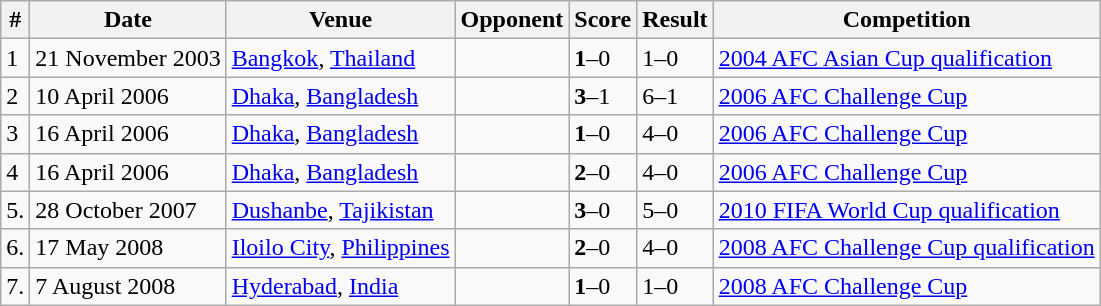<table class="wikitable">
<tr>
<th>#</th>
<th>Date</th>
<th>Venue</th>
<th>Opponent</th>
<th>Score</th>
<th>Result</th>
<th>Competition</th>
</tr>
<tr>
<td>1</td>
<td>21 November 2003</td>
<td><a href='#'>Bangkok</a>, <a href='#'>Thailand</a></td>
<td></td>
<td><strong>1</strong>–0</td>
<td>1–0</td>
<td><a href='#'>2004 AFC Asian Cup qualification</a></td>
</tr>
<tr>
<td>2</td>
<td>10 April 2006</td>
<td><a href='#'>Dhaka</a>, <a href='#'>Bangladesh</a></td>
<td></td>
<td><strong>3</strong>–1</td>
<td>6–1</td>
<td><a href='#'>2006 AFC Challenge Cup</a></td>
</tr>
<tr>
<td>3</td>
<td>16 April 2006</td>
<td><a href='#'>Dhaka</a>, <a href='#'>Bangladesh</a></td>
<td></td>
<td><strong>1</strong>–0</td>
<td>4–0</td>
<td><a href='#'>2006 AFC Challenge Cup</a></td>
</tr>
<tr>
<td>4</td>
<td>16 April 2006</td>
<td><a href='#'>Dhaka</a>, <a href='#'>Bangladesh</a></td>
<td></td>
<td><strong>2</strong>–0</td>
<td>4–0</td>
<td><a href='#'>2006 AFC Challenge Cup</a></td>
</tr>
<tr>
<td>5.</td>
<td>28 October 2007</td>
<td><a href='#'>Dushanbe</a>, <a href='#'>Tajikistan</a></td>
<td></td>
<td><strong>3</strong>–0</td>
<td>5–0</td>
<td><a href='#'>2010 FIFA World Cup qualification</a></td>
</tr>
<tr>
<td>6.</td>
<td>17 May 2008</td>
<td><a href='#'>Iloilo City</a>, <a href='#'>Philippines</a></td>
<td></td>
<td><strong>2</strong>–0</td>
<td>4–0</td>
<td><a href='#'>2008 AFC Challenge Cup qualification</a></td>
</tr>
<tr>
<td>7.</td>
<td>7 August 2008</td>
<td><a href='#'>Hyderabad</a>, <a href='#'>India</a></td>
<td></td>
<td><strong>1</strong>–0</td>
<td>1–0</td>
<td><a href='#'>2008 AFC Challenge Cup</a></td>
</tr>
</table>
